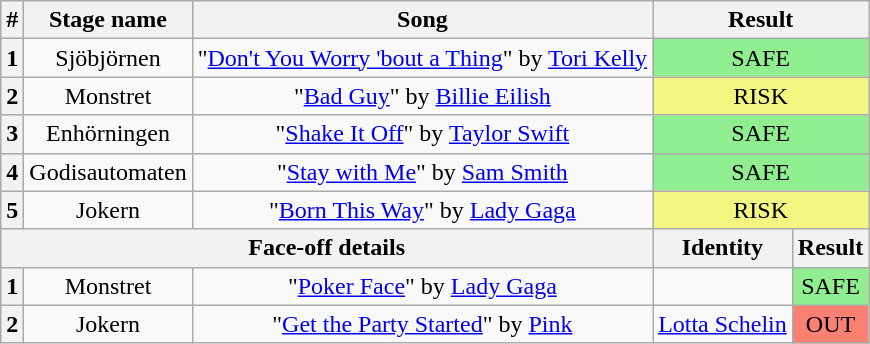<table class="wikitable plainrowheaders" style="text-align: center;">
<tr>
<th>#</th>
<th>Stage name</th>
<th>Song</th>
<th colspan=2>Result</th>
</tr>
<tr>
<th>1</th>
<td>Sjöbjörnen</td>
<td>"<a href='#'>Don't You Worry 'bout a Thing</a>" by <a href='#'>Tori Kelly</a></td>
<td colspan=2 bgcolor=lightgreen>SAFE</td>
</tr>
<tr>
<th>2</th>
<td>Monstret</td>
<td>"<a href='#'>Bad Guy</a>" by <a href='#'>Billie Eilish</a></td>
<td colspan=2 bgcolor=#F3F781>RISK</td>
</tr>
<tr>
<th>3</th>
<td>Enhörningen</td>
<td>"<a href='#'>Shake It Off</a>" by <a href='#'>Taylor Swift</a></td>
<td colspan=2 bgcolor="lightgreen">SAFE</td>
</tr>
<tr>
<th>4</th>
<td>Godisautomaten</td>
<td>"<a href='#'>Stay with Me</a>" by <a href='#'>Sam Smith</a></td>
<td colspan=2 bgcolor=lightgreen>SAFE</td>
</tr>
<tr>
<th>5</th>
<td>Jokern</td>
<td>"<a href='#'>Born This Way</a>" by <a href='#'>Lady Gaga</a></td>
<td colspan=2 bgcolor="#F3F781">RISK</td>
</tr>
<tr>
<th colspan="3">Face-off details</th>
<th>Identity</th>
<th>Result</th>
</tr>
<tr>
<th>1</th>
<td>Monstret</td>
<td>"<a href='#'>Poker Face</a>" by <a href='#'>Lady Gaga</a></td>
<td></td>
<td bgcolor=lightgreen>SAFE</td>
</tr>
<tr>
<th>2</th>
<td>Jokern</td>
<td>"<a href='#'>Get the Party Started</a>" by <a href='#'>Pink</a></td>
<td><a href='#'>Lotta Schelin</a></td>
<td bgcolor=salmon>OUT</td>
</tr>
</table>
